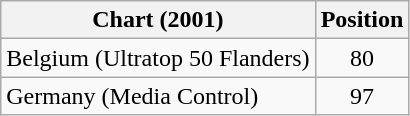<table class="wikitable sortable">
<tr>
<th>Chart (2001)</th>
<th>Position</th>
</tr>
<tr>
<td>Belgium (Ultratop 50 Flanders)</td>
<td align="center">80</td>
</tr>
<tr>
<td>Germany (Media Control)</td>
<td align="center">97</td>
</tr>
</table>
